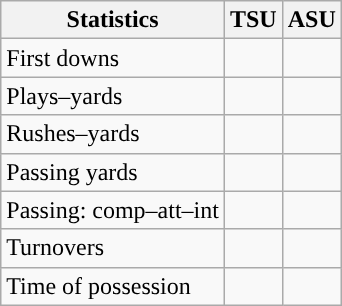<table class="wikitable" style="float:left">
<tr>
<th>Statistics</th>
<th>TSU</th>
<th>ASU</th>
</tr>
<tr>
<td>First downs</td>
<td></td>
<td></td>
</tr>
<tr>
<td>Plays–yards</td>
<td></td>
<td></td>
</tr>
<tr>
<td>Rushes–yards</td>
<td></td>
<td></td>
</tr>
<tr>
<td>Passing yards</td>
<td></td>
<td></td>
</tr>
<tr>
<td>Passing: comp–att–int</td>
<td></td>
<td></td>
</tr>
<tr>
<td>Turnovers</td>
<td></td>
<td></td>
</tr>
<tr>
<td>Time of possession</td>
<td></td>
<td></td>
</tr>
</table>
